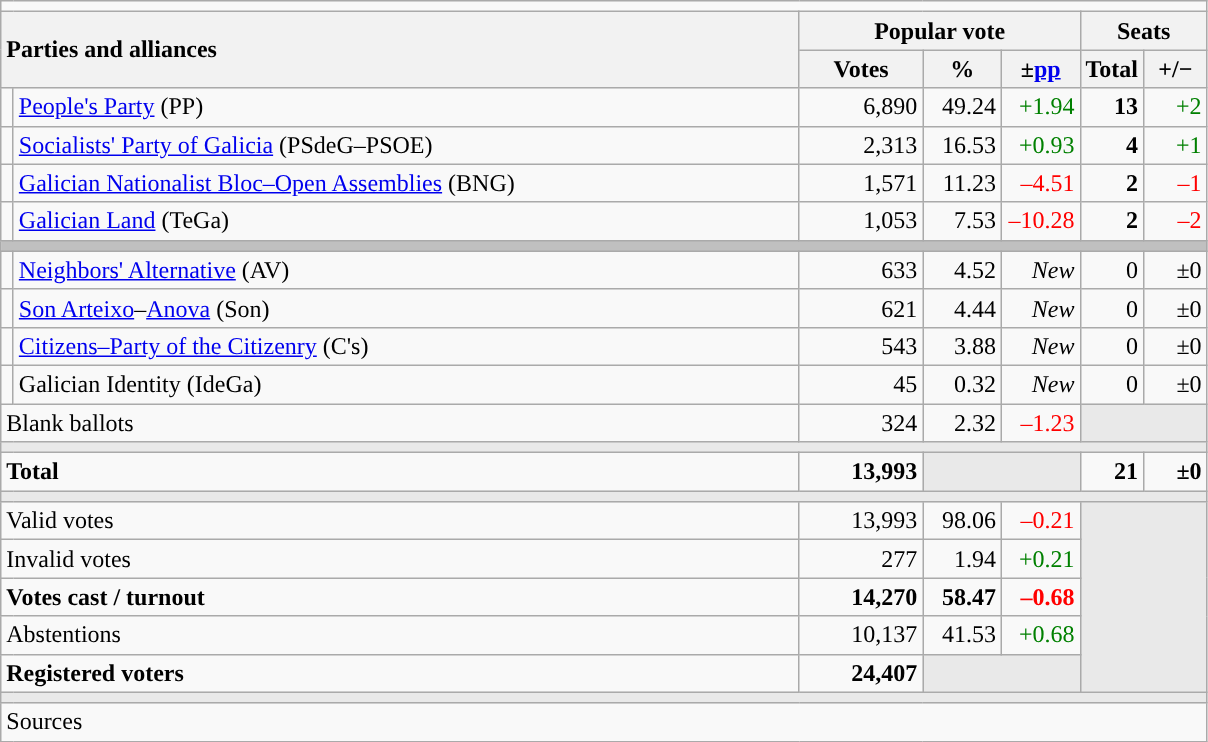<table class="wikitable" style="text-align:right;">
<tr>
<td colspan="7"></td>
</tr>
<tr>
<th style="text-align:left;" rowspan="2" colspan="2" width="525">Parties and alliances</th>
<th colspan="3">Popular vote</th>
<th colspan="2">Seats</th>
</tr>
<tr>
<th width="75">Votes</th>
<th width="45">%</th>
<th width="45">±<a href='#'>pp</a></th>
<th width="35">Total</th>
<th width="35">+/−</th>
</tr>
<tr>
<td width="1" style="color:inherit;background:"></td>
<td align="left"><a href='#'>People's Party</a> (PP)</td>
<td>6,890</td>
<td>49.24</td>
<td style="color:green;">+1.94</td>
<td><strong>13</strong></td>
<td style="color:green;">+2</td>
</tr>
<tr>
<td style="color:inherit;background:"></td>
<td align="left"><a href='#'>Socialists' Party of Galicia</a> (PSdeG–PSOE)</td>
<td>2,313</td>
<td>16.53</td>
<td style="color:green;">+0.93</td>
<td><strong>4</strong></td>
<td style="color:green;">+1</td>
</tr>
<tr>
<td style="color:inherit;background:"></td>
<td align="left"><a href='#'>Galician Nationalist Bloc–Open Assemblies</a> (BNG)</td>
<td>1,571</td>
<td>11.23</td>
<td style="color:red;">–4.51</td>
<td><strong>2</strong></td>
<td style="color:red;">–1</td>
</tr>
<tr>
<td style="color:inherit;background:"></td>
<td align="left"><a href='#'>Galician Land</a> (TeGa)</td>
<td>1,053</td>
<td>7.53</td>
<td style="color:red;">–10.28</td>
<td><strong>2</strong></td>
<td style="color:red;">–2</td>
</tr>
<tr>
<td colspan="7" bgcolor="#C0C0C0"></td>
</tr>
<tr>
<td style="color:inherit;background:"></td>
<td align="left"><a href='#'>Neighbors' Alternative</a> (AV)</td>
<td>633</td>
<td>4.52</td>
<td><em>New</em></td>
<td>0</td>
<td>±0</td>
</tr>
<tr>
<td style="color:inherit;background:"></td>
<td align="left"><a href='#'>Son Arteixo</a>–<a href='#'>Anova</a> (Son)</td>
<td>621</td>
<td>4.44</td>
<td><em>New</em></td>
<td>0</td>
<td>±0</td>
</tr>
<tr>
<td style="color:inherit;background:"></td>
<td align="left"><a href='#'>Citizens–Party of the Citizenry</a> (C's)</td>
<td>543</td>
<td>3.88</td>
<td><em>New</em></td>
<td>0</td>
<td>±0</td>
</tr>
<tr>
<td style="color:inherit;background:"></td>
<td align="left">Galician Identity (IdeGa)</td>
<td>45</td>
<td>0.32</td>
<td><em>New</em></td>
<td>0</td>
<td>±0</td>
</tr>
<tr>
<td align="left" colspan="2">Blank ballots</td>
<td>324</td>
<td>2.32</td>
<td style="color:red;">–1.23</td>
<td bgcolor="#E9E9E9" colspan="2"></td>
</tr>
<tr>
<td colspan="7" bgcolor="#E9E9E9"></td>
</tr>
<tr style="font-weight:bold;">
<td align="left" colspan="2">Total</td>
<td>13,993</td>
<td bgcolor="#E9E9E9" colspan="2"></td>
<td>21</td>
<td>±0</td>
</tr>
<tr>
<td colspan="7" bgcolor="#E9E9E9"></td>
</tr>
<tr>
<td align="left" colspan="2">Valid votes</td>
<td>13,993</td>
<td>98.06</td>
<td style="color:red;">–0.21</td>
<td bgcolor="#E9E9E9" colspan="2" rowspan="5"></td>
</tr>
<tr>
<td align="left" colspan="2">Invalid votes</td>
<td>277</td>
<td>1.94</td>
<td style="color:green;">+0.21</td>
</tr>
<tr style="font-weight:bold;">
<td align="left" colspan="2">Votes cast / turnout</td>
<td>14,270</td>
<td>58.47</td>
<td style="color:red;">–0.68</td>
</tr>
<tr>
<td align="left" colspan="2">Abstentions</td>
<td>10,137</td>
<td>41.53</td>
<td style="color:green;">+0.68</td>
</tr>
<tr style="font-weight:bold;">
<td align="left" colspan="2">Registered voters</td>
<td>24,407</td>
<td bgcolor="#E9E9E9" colspan="2"></td>
</tr>
<tr>
<td colspan="7" bgcolor="#E9E9E9"></td>
</tr>
<tr>
<td align="left" colspan="7">Sources</td>
</tr>
</table>
